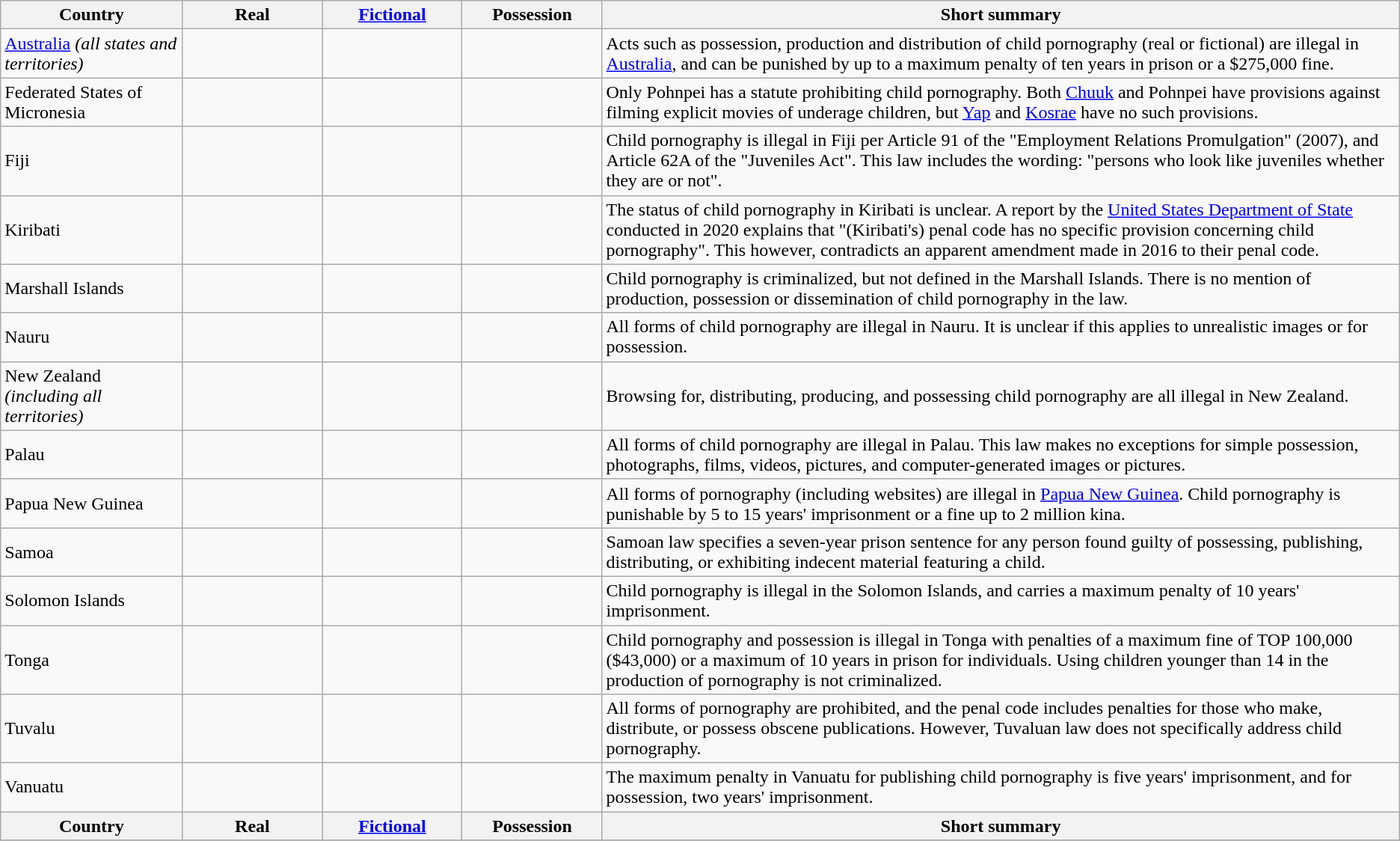<table class="wikitable sortable">
<tr>
<th style="width: 13%">Country</th>
<th style="width: 10%">Real</th>
<th style="width: 10%"><a href='#'>Fictional</a></th>
<th style="width: 10%">Possession</th>
<th style="width: 57%" class="unsortable">Short summary</th>
</tr>
<tr>
<td><a href='#'>Australia</a> <em>(all states and territories)</em></td>
<td></td>
<td></td>
<td></td>
<td>Acts such as possession, production and distribution of child pornography (real or fictional) are illegal in <a href='#'>Australia</a>, and can be punished by up to a maximum penalty of ten years in prison or a $275,000 fine.</td>
</tr>
<tr>
<td>Federated States of Micronesia</td>
<td></td>
<td></td>
<td></td>
<td>Only Pohnpei has a statute prohibiting child pornography. Both <a href='#'>Chuuk</a> and Pohnpei have provisions against filming explicit movies of underage children, but <a href='#'>Yap</a> and <a href='#'>Kosrae</a> have no such provisions.</td>
</tr>
<tr>
<td>Fiji</td>
<td></td>
<td></td>
<td></td>
<td>Child pornography is illegal in Fiji per Article 91 of the "Employment Relations Promulgation" (2007), and Article 62A of the "Juveniles Act". This law includes the wording: "persons who look like juveniles whether they are or not".</td>
</tr>
<tr>
<td>Kiribati</td>
<td></td>
<td></td>
<td></td>
<td>The status of child pornography in Kiribati is unclear. A report by the <a href='#'>United States Department of State</a> conducted in 2020 explains that "(Kiribati's) penal code has no specific provision concerning child pornography". This however, contradicts an apparent amendment made in 2016 to their penal code.</td>
</tr>
<tr>
<td>Marshall Islands</td>
<td></td>
<td></td>
<td></td>
<td>Child pornography is criminalized, but not defined in the Marshall Islands. There is no mention of production, possession or dissemination of child pornography in the law.</td>
</tr>
<tr>
<td>Nauru</td>
<td></td>
<td></td>
<td></td>
<td>All forms of child pornography are illegal in Nauru. It is unclear if this applies to unrealistic images or for possession.</td>
</tr>
<tr>
<td>New Zealand <em>(including all territories)</em></td>
<td></td>
<td></td>
<td></td>
<td>Browsing for, distributing, producing, and possessing child pornography are all illegal in New Zealand.</td>
</tr>
<tr>
<td>Palau</td>
<td></td>
<td></td>
<td></td>
<td>All forms of child pornography are illegal in Palau. This law makes no exceptions for simple possession, photographs, films, videos, pictures, and computer-generated images or pictures.</td>
</tr>
<tr>
<td>Papua New Guinea</td>
<td></td>
<td></td>
<td></td>
<td>All forms of pornography (including websites) are illegal in <a href='#'>Papua New Guinea</a>. Child pornography is punishable by 5 to 15 years' imprisonment or a fine up to 2 million kina.</td>
</tr>
<tr>
<td>Samoa</td>
<td></td>
<td></td>
<td></td>
<td>Samoan law specifies a seven-year prison sentence for any person found guilty of possessing, publishing, distributing, or exhibiting indecent material featuring a child.</td>
</tr>
<tr>
<td>Solomon Islands</td>
<td></td>
<td></td>
<td></td>
<td>Child pornography is illegal in the Solomon Islands, and carries a maximum penalty of 10 years' imprisonment. </td>
</tr>
<tr>
<td>Tonga</td>
<td></td>
<td></td>
<td></td>
<td>Child pornography and possession is illegal in Tonga with penalties of a maximum fine of TOP 100,000 ($43,000) or a maximum of 10 years in prison for individuals. Using children younger than 14 in the production of pornography is not criminalized.</td>
</tr>
<tr>
<td>Tuvalu</td>
<td></td>
<td></td>
<td></td>
<td>All forms of pornography are prohibited, and the penal code includes penalties for those who make, distribute, or possess obscene publications. However, Tuvaluan law does not specifically address child pornography.</td>
</tr>
<tr>
<td>Vanuatu</td>
<td></td>
<td></td>
<td></td>
<td>The maximum penalty in Vanuatu for publishing child pornography is five years' imprisonment, and for possession, two years' imprisonment.</td>
</tr>
<tr>
<th style="width: 13%">Country</th>
<th style="width: 10%">Real</th>
<th style="width: 10%"><a href='#'>Fictional</a></th>
<th style="width: 10%">Possession</th>
<th style="width: 57%" class="unsortable">Short summary</th>
</tr>
<tr>
</tr>
</table>
